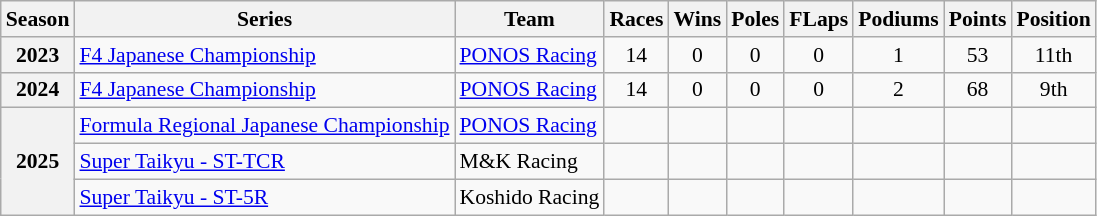<table class="wikitable" style="font-size: 90%; text-align:center">
<tr>
<th>Season</th>
<th>Series</th>
<th>Team</th>
<th>Races</th>
<th>Wins</th>
<th>Poles</th>
<th>FLaps</th>
<th>Podiums</th>
<th>Points</th>
<th>Position</th>
</tr>
<tr>
<th>2023</th>
<td align=left><a href='#'>F4 Japanese Championship</a></td>
<td align=left><a href='#'>PONOS Racing</a></td>
<td>14</td>
<td>0</td>
<td>0</td>
<td>0</td>
<td>1</td>
<td>53</td>
<td>11th</td>
</tr>
<tr>
<th>2024</th>
<td align=left><a href='#'>F4 Japanese Championship</a></td>
<td align=left><a href='#'>PONOS Racing</a></td>
<td>14</td>
<td>0</td>
<td>0</td>
<td>0</td>
<td>2</td>
<td>68</td>
<td>9th</td>
</tr>
<tr>
<th rowspan="3">2025</th>
<td align=left nowrap><a href='#'>Formula Regional Japanese Championship</a></td>
<td align=left nowrap><a href='#'>PONOS Racing</a></td>
<td></td>
<td></td>
<td></td>
<td></td>
<td></td>
<td></td>
<td></td>
</tr>
<tr>
<td align=left><a href='#'>Super Taikyu - ST-TCR</a></td>
<td align=left>M&K Racing</td>
<td></td>
<td></td>
<td></td>
<td></td>
<td></td>
<td></td>
<td></td>
</tr>
<tr>
<td align=left><a href='#'>Super Taikyu - ST-5R</a></td>
<td align=left>Koshido Racing</td>
<td></td>
<td></td>
<td></td>
<td></td>
<td></td>
<td></td>
<td></td>
</tr>
</table>
